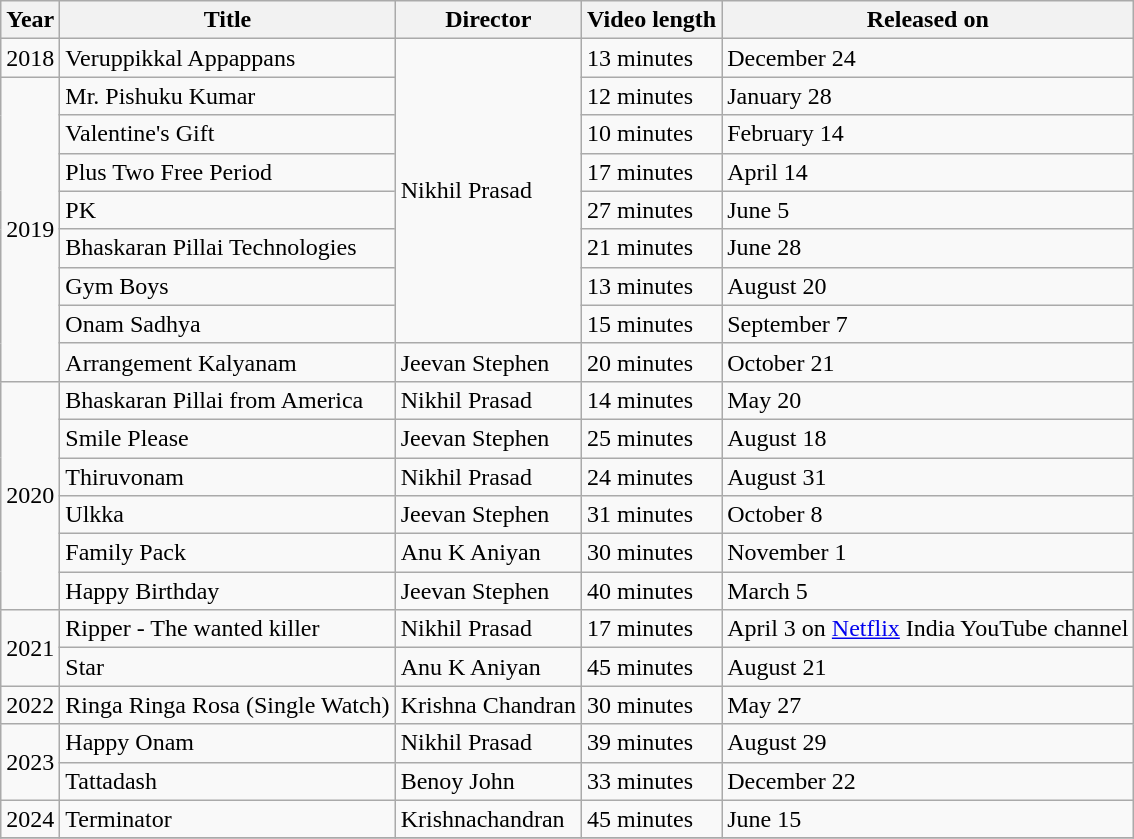<table class="wikitable">
<tr>
<th scope="col">Year</th>
<th>Title</th>
<th>Director</th>
<th>Video length</th>
<th>Released on</th>
</tr>
<tr>
<td>2018</td>
<td>Veruppikkal Appappans</td>
<td rowspan="8">Nikhil Prasad</td>
<td>13 minutes</td>
<td>December 24</td>
</tr>
<tr>
<td rowspan="8">2019</td>
<td>Mr. Pishuku Kumar</td>
<td>12 minutes</td>
<td>January 28</td>
</tr>
<tr>
<td>Valentine's Gift</td>
<td>10 minutes</td>
<td>February 14</td>
</tr>
<tr>
<td>Plus Two Free Period</td>
<td>17 minutes</td>
<td>April 14</td>
</tr>
<tr>
<td>PK</td>
<td>27 minutes</td>
<td>June 5</td>
</tr>
<tr>
<td>Bhaskaran Pillai Technologies</td>
<td>21 minutes</td>
<td>June 28</td>
</tr>
<tr>
<td>Gym Boys</td>
<td>13 minutes</td>
<td>August 20</td>
</tr>
<tr>
<td>Onam Sadhya</td>
<td>15 minutes</td>
<td>September 7</td>
</tr>
<tr>
<td>Arrangement Kalyanam</td>
<td>Jeevan Stephen</td>
<td>20 minutes</td>
<td>October 21</td>
</tr>
<tr>
<td rowspan="6">2020</td>
<td>Bhaskaran Pillai from America</td>
<td>Nikhil Prasad</td>
<td>14 minutes</td>
<td>May 20</td>
</tr>
<tr>
<td>Smile Please</td>
<td>Jeevan Stephen</td>
<td>25 minutes</td>
<td>August 18</td>
</tr>
<tr>
<td>Thiruvonam</td>
<td>Nikhil Prasad</td>
<td>24 minutes</td>
<td>August 31</td>
</tr>
<tr>
<td>Ulkka</td>
<td>Jeevan Stephen</td>
<td>31 minutes</td>
<td>October 8</td>
</tr>
<tr>
<td>Family Pack</td>
<td>Anu K Aniyan</td>
<td>30 minutes</td>
<td>November 1</td>
</tr>
<tr>
<td>Happy Birthday</td>
<td>Jeevan Stephen</td>
<td>40 minutes</td>
<td>March 5</td>
</tr>
<tr>
<td rowspan="2">2021</td>
<td>Ripper - The wanted killer</td>
<td>Nikhil Prasad</td>
<td>17 minutes</td>
<td>April 3 on <a href='#'>Netflix</a> India YouTube channel</td>
</tr>
<tr>
<td>Star</td>
<td>Anu K Aniyan</td>
<td>45 minutes</td>
<td>August 21</td>
</tr>
<tr>
<td rowspan="1">2022</td>
<td>Ringa Ringa Rosa (Single Watch)</td>
<td>Krishna Chandran</td>
<td>30 minutes</td>
<td>May 27</td>
</tr>
<tr>
<td rowspan="2">2023</td>
<td>Happy Onam</td>
<td>Nikhil Prasad</td>
<td>39 minutes</td>
<td>August 29</td>
</tr>
<tr>
<td>Tattadash</td>
<td>Benoy John</td>
<td>33 minutes</td>
<td>December 22</td>
</tr>
<tr>
<td rowspan="1">2024</td>
<td>Terminator</td>
<td>Krishnachandran</td>
<td>45 minutes</td>
<td>June 15</td>
</tr>
<tr>
</tr>
</table>
